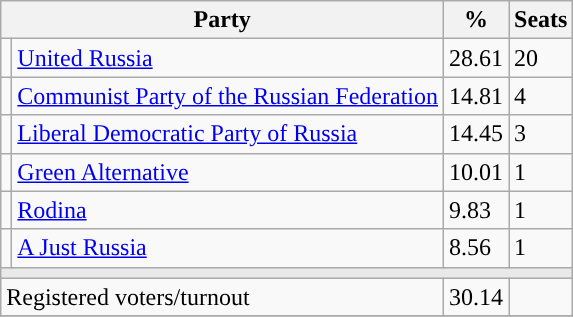<table class="wikitable">
<tr>
<th colspan=2>Party</th>
<th>%</th>
<th>Seats</th>
</tr>
<tr>
<td style="background:"></td>
<td><a href='#'>United Russia</a></td>
<td>28.61</td>
<td>20</td>
</tr>
<tr>
<td style="background:"></td>
<td><a href='#'>Communist Party of the Russian Federation</a></td>
<td>14.81</td>
<td>4</td>
</tr>
<tr>
<td style="background:"></td>
<td><a href='#'>Liberal Democratic Party of Russia</a></td>
<td>14.45</td>
<td>3</td>
</tr>
<tr>
<td style="background:"></td>
<td><a href='#'>Green Alternative</a></td>
<td>10.01</td>
<td>1</td>
</tr>
<tr>
<td style="background:"></td>
<td><a href='#'>Rodina</a></td>
<td>9.83</td>
<td>1</td>
</tr>
<tr>
<td style="background:"></td>
<td><a href='#'>A Just Russia</a></td>
<td>8.56</td>
<td>1</td>
</tr>
<tr>
<td colspan=4 style="background:#E9E9E9;"></td>
</tr>
<tr>
<td align=left colspan=2>Registered voters/turnout</td>
<td>30.14</td>
<td></td>
</tr>
<tr>
</tr>
</table>
